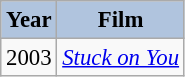<table class="wikitable" style="font-size:95%;">
<tr>
<th style="background:#B0C4DE;">Year</th>
<th style="background:#B0C4DE;">Film</th>
</tr>
<tr>
<td>2003</td>
<td><em><a href='#'>Stuck on You</a></em></td>
</tr>
</table>
